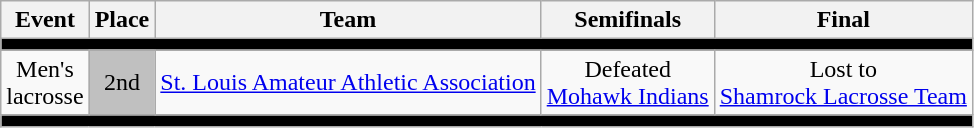<table class=wikitable>
<tr>
<th>Event</th>
<th>Place</th>
<th>Team</th>
<th>Semifinals</th>
<th>Final</th>
</tr>
<tr bgcolor=black>
<td colspan=5></td>
</tr>
<tr align=center>
<td>Men's <br> lacrosse</td>
<td bgcolor=silver>2nd</td>
<td align=left><a href='#'>St. Louis Amateur Athletic Association</a></td>
<td>Defeated  <br> <a href='#'>Mohawk Indians</a></td>
<td>Lost to  <br> <a href='#'>Shamrock Lacrosse Team</a></td>
</tr>
<tr bgcolor=black>
<td colspan=5></td>
</tr>
</table>
